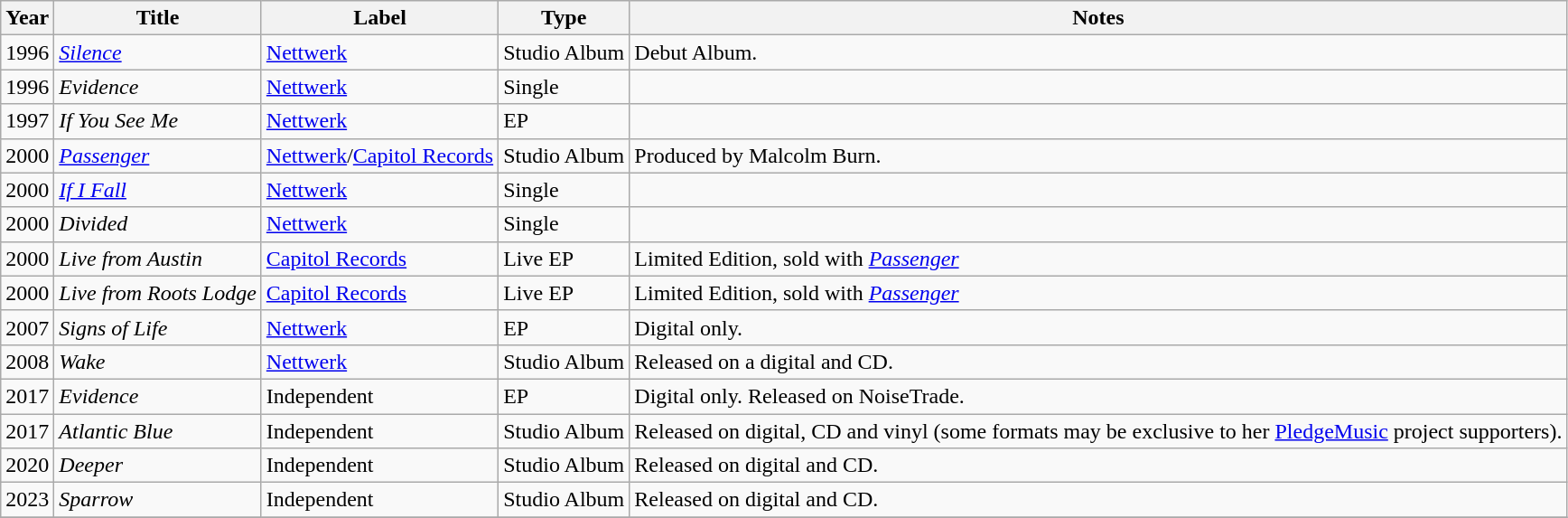<table class="wikitable">
<tr>
<th>Year</th>
<th>Title</th>
<th>Label</th>
<th>Type</th>
<th>Notes</th>
</tr>
<tr>
<td>1996</td>
<td><em><a href='#'>Silence</a></em></td>
<td><a href='#'>Nettwerk</a></td>
<td>Studio Album</td>
<td>Debut Album.</td>
</tr>
<tr>
<td>1996</td>
<td><em>Evidence</em></td>
<td><a href='#'>Nettwerk</a></td>
<td>Single</td>
<td></td>
</tr>
<tr>
<td>1997</td>
<td><em>If You See Me</em></td>
<td><a href='#'>Nettwerk</a></td>
<td>EP</td>
<td></td>
</tr>
<tr>
<td>2000</td>
<td><em><a href='#'>Passenger</a></em></td>
<td><a href='#'>Nettwerk</a>/<a href='#'>Capitol Records</a></td>
<td>Studio Album</td>
<td>Produced by Malcolm Burn.</td>
</tr>
<tr>
<td>2000</td>
<td><em><a href='#'>If I Fall</a></em></td>
<td><a href='#'>Nettwerk</a></td>
<td>Single</td>
<td></td>
</tr>
<tr>
<td>2000</td>
<td><em>Divided</em></td>
<td><a href='#'>Nettwerk</a></td>
<td>Single</td>
<td></td>
</tr>
<tr>
<td>2000</td>
<td><em>Live from Austin</em></td>
<td><a href='#'>Capitol Records</a></td>
<td>Live EP</td>
<td>Limited Edition, sold with <em><a href='#'>Passenger</a></em></td>
</tr>
<tr>
<td>2000</td>
<td><em>Live from Roots Lodge</em></td>
<td><a href='#'>Capitol Records</a></td>
<td>Live EP</td>
<td>Limited Edition, sold with <em><a href='#'>Passenger</a></em></td>
</tr>
<tr>
<td>2007</td>
<td><em>Signs of Life</em></td>
<td><a href='#'>Nettwerk</a></td>
<td>EP</td>
<td>Digital only.</td>
</tr>
<tr>
<td>2008</td>
<td><em>Wake</em></td>
<td><a href='#'>Nettwerk</a></td>
<td>Studio Album</td>
<td>Released on a digital and CD.</td>
</tr>
<tr>
<td>2017</td>
<td><em>Evidence</em></td>
<td>Independent</td>
<td>EP</td>
<td>Digital only. Released on NoiseTrade.</td>
</tr>
<tr>
<td>2017</td>
<td><em> Atlantic Blue </em></td>
<td>Independent</td>
<td>Studio Album</td>
<td>Released on digital, CD and vinyl (some formats may be exclusive to her <a href='#'>PledgeMusic</a> project supporters).</td>
</tr>
<tr>
<td>2020</td>
<td><em>Deeper </em></td>
<td>Independent</td>
<td>Studio Album</td>
<td>Released on digital and CD.</td>
</tr>
<tr>
<td>2023</td>
<td><em>Sparrow </em></td>
<td>Independent</td>
<td>Studio Album</td>
<td>Released on digital and CD.</td>
</tr>
<tr>
</tr>
</table>
